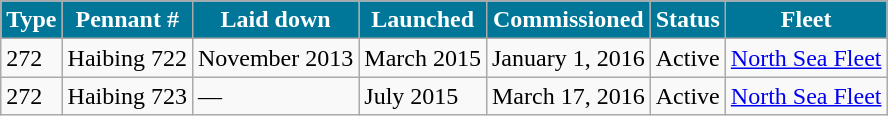<table class="wikitable">
<tr>
<th style="background:#079;color:#fff;">Type</th>
<th style="background:#079;color:#fff;">Pennant #</th>
<th style="background:#079;color:#fff;">Laid down</th>
<th style="background:#079;color:#fff;">Launched</th>
<th style="background:#079;color:#fff;">Commissioned</th>
<th style="background:#079;color:#fff;">Status</th>
<th style="background:#079;color:#fff;">Fleet</th>
</tr>
<tr>
<td>272</td>
<td>Haibing 722</td>
<td>November 2013</td>
<td>March 2015</td>
<td>January 1, 2016</td>
<td>Active</td>
<td><a href='#'>North Sea Fleet</a></td>
</tr>
<tr>
<td>272</td>
<td>Haibing 723</td>
<td>—</td>
<td>July 2015</td>
<td>March 17, 2016</td>
<td>Active</td>
<td><a href='#'>North Sea Fleet</a></td>
</tr>
</table>
